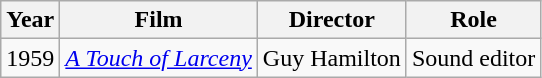<table class="wikitable">
<tr>
<th>Year</th>
<th>Film</th>
<th>Director</th>
<th>Role</th>
</tr>
<tr>
<td>1959</td>
<td><em><a href='#'>A Touch of Larceny</a></em></td>
<td>Guy Hamilton</td>
<td>Sound editor</td>
</tr>
</table>
